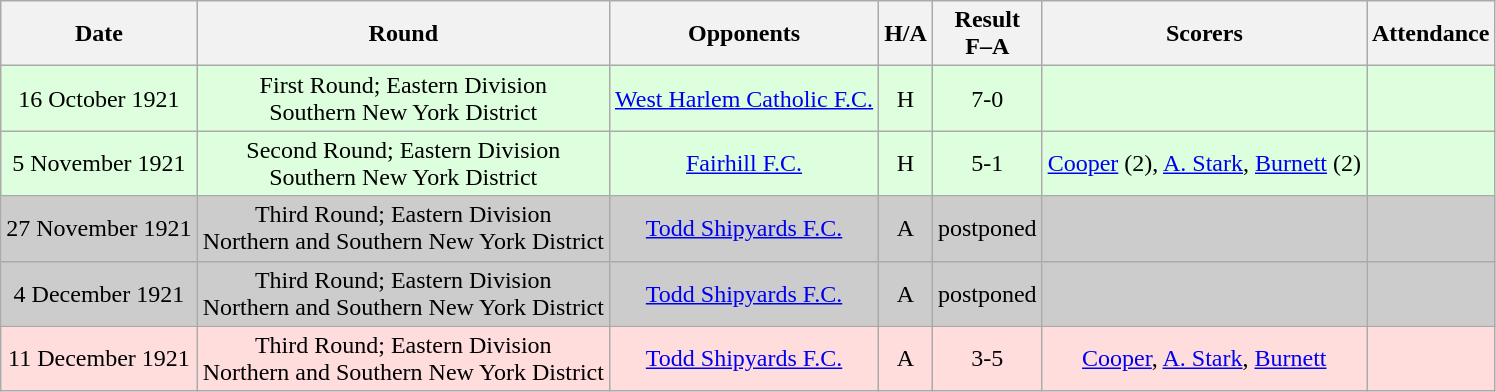<table class="wikitable" style="text-align:center">
<tr>
<th>Date</th>
<th>Round</th>
<th>Opponents</th>
<th>H/A</th>
<th>Result<br>F–A</th>
<th>Scorers</th>
<th>Attendance</th>
</tr>
<tr bgcolor="#ddffdd">
<td>16 October 1921</td>
<td>First Round; Eastern Division<br>Southern New York District</td>
<td><a href='#'>West Harlem Catholic F.C.</a></td>
<td>H</td>
<td>7-0</td>
<td></td>
<td></td>
</tr>
<tr bgcolor="#ddffdd">
<td>5 November 1921</td>
<td>Second Round; Eastern Division<br>Southern New York District</td>
<td><a href='#'>Fairhill F.C.</a></td>
<td>H</td>
<td>5-1</td>
<td><a href='#'>Cooper</a> (2), <a href='#'>A. Stark</a>, <a href='#'>Burnett</a> (2)</td>
<td></td>
</tr>
<tr bgcolor="#cccccc">
<td>27 November 1921</td>
<td>Third Round; Eastern Division<br>Northern and Southern New York District</td>
<td><a href='#'>Todd Shipyards F.C.</a></td>
<td>A</td>
<td>postponed</td>
<td></td>
<td></td>
</tr>
<tr bgcolor="#cccccc">
<td>4 December 1921</td>
<td>Third Round; Eastern Division<br>Northern and Southern New York District</td>
<td><a href='#'>Todd Shipyards F.C.</a></td>
<td>A</td>
<td>postponed</td>
<td></td>
<td></td>
</tr>
<tr bgcolor="#ffdddd">
<td>11 December 1921</td>
<td>Third Round; Eastern Division<br>Northern and Southern New York District</td>
<td><a href='#'>Todd Shipyards F.C.</a></td>
<td>A</td>
<td>3-5</td>
<td><a href='#'>Cooper</a>, <a href='#'>A. Stark</a>, <a href='#'>Burnett</a></td>
<td></td>
</tr>
</table>
